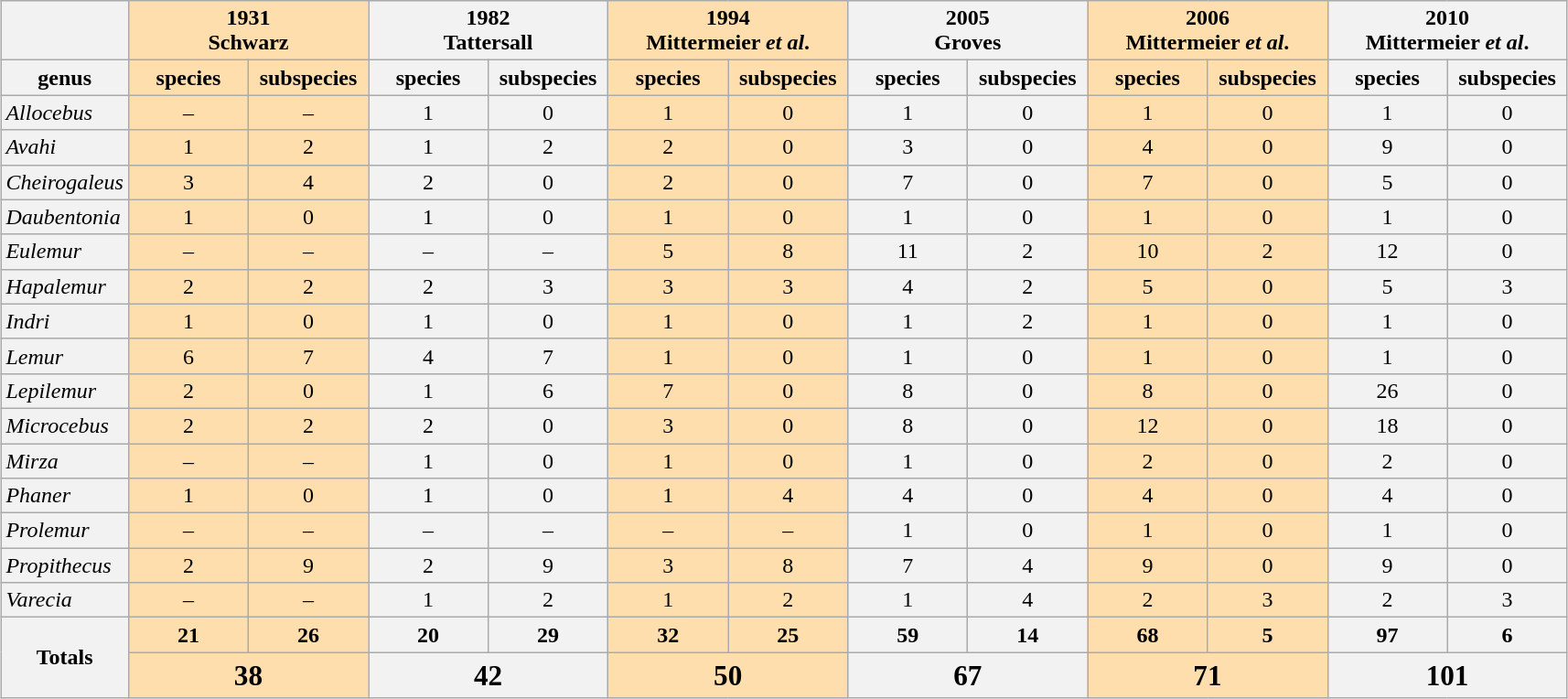<table class="wikitable" style="margin: 1em auto; text-align:center; background:#f2f2f2;">
<tr>
<th></th>
<th colspan="2" style="background:#ffdead;">1931<br>Schwarz</th>
<th colspan="2">1982<br>Tattersall</th>
<th colspan="2" style="background:#ffdead;">1994<br>Mittermeier <em>et al</em>.</th>
<th colspan="2">2005<br>Groves</th>
<th colspan="2" style="background:#ffdead;">2006<br>Mittermeier <em>et al</em>.</th>
<th colspan="2">2010<br>Mittermeier <em>et al</em>.</th>
</tr>
<tr>
<th>genus</th>
<th style="background:#ffdead; width:5em;">species</th>
<th style="background:#ffdead; width:5em;">subspecies</th>
<th style="width:5em;">species</th>
<th style="width:5em;">subspecies</th>
<th style="background:#ffdead; width:5em;">species</th>
<th style="background:#ffdead; width:5em;">subspecies</th>
<th style="width:5em;">species</th>
<th style="width:5em;">subspecies</th>
<th style="background:#ffdead; width:5em;">species</th>
<th style="background:#ffdead; width:5em;">subspecies</th>
<th style="width:5em;">species</th>
<th style="width:5em;">subspecies</th>
</tr>
<tr>
<td style="text-align:left;"><em>Allocebus</em></td>
<td style="background:#ffdead;">–</td>
<td style="background:#ffdead;">–</td>
<td>1</td>
<td>0</td>
<td style="background:#ffdead;">1</td>
<td style="background:#ffdead;">0</td>
<td>1</td>
<td>0</td>
<td style="background:#ffdead;">1</td>
<td style="background:#ffdead;">0</td>
<td>1</td>
<td>0</td>
</tr>
<tr>
<td style="text-align:left;"><em>Avahi</em></td>
<td style="background:#ffdead;">1</td>
<td style="background:#ffdead;">2</td>
<td>1</td>
<td>2</td>
<td style="background:#ffdead;">2</td>
<td style="background:#ffdead;">0</td>
<td>3</td>
<td>0</td>
<td style="background:#ffdead;">4</td>
<td style="background:#ffdead;">0</td>
<td>9</td>
<td>0</td>
</tr>
<tr>
<td style="text-align:left;"><em>Cheirogaleus</em></td>
<td style="background:#ffdead;">3</td>
<td style="background:#ffdead;">4</td>
<td>2</td>
<td>0</td>
<td style="background:#ffdead;">2</td>
<td style="background:#ffdead;">0</td>
<td>7</td>
<td>0</td>
<td style="background:#ffdead;">7</td>
<td style="background:#ffdead;">0</td>
<td>5</td>
<td>0</td>
</tr>
<tr>
<td style="text-align:left;"><em>Daubentonia</em></td>
<td style="background:#ffdead;">1</td>
<td style="background:#ffdead;">0</td>
<td>1</td>
<td>0</td>
<td style="background:#ffdead;">1</td>
<td style="background:#ffdead;">0</td>
<td>1</td>
<td>0</td>
<td style="background:#ffdead;">1</td>
<td style="background:#ffdead;">0</td>
<td>1</td>
<td>0</td>
</tr>
<tr>
<td style="text-align:left;"><em>Eulemur</em></td>
<td style="background:#ffdead;">–</td>
<td style="background:#ffdead;">–</td>
<td>–</td>
<td>–</td>
<td style="background:#ffdead;">5</td>
<td style="background:#ffdead;">8</td>
<td>11</td>
<td>2</td>
<td style="background:#ffdead;">10</td>
<td style="background:#ffdead;">2</td>
<td>12</td>
<td>0</td>
</tr>
<tr>
<td style="text-align:left;"><em>Hapalemur</em></td>
<td style="background:#ffdead;">2</td>
<td style="background:#ffdead;">2</td>
<td>2</td>
<td>3</td>
<td style="background:#ffdead;">3</td>
<td style="background:#ffdead;">3</td>
<td>4</td>
<td>2</td>
<td style="background:#ffdead;">5</td>
<td style="background:#ffdead;">0</td>
<td>5</td>
<td>3</td>
</tr>
<tr>
<td style="text-align:left;"><em>Indri</em></td>
<td style="background:#ffdead;">1</td>
<td style="background:#ffdead;">0</td>
<td>1</td>
<td>0</td>
<td style="background:#ffdead;">1</td>
<td style="background:#ffdead;">0</td>
<td>1</td>
<td>2</td>
<td style="background:#ffdead;">1</td>
<td style="background:#ffdead;">0</td>
<td>1</td>
<td>0</td>
</tr>
<tr>
<td style="text-align:left;"><em>Lemur</em></td>
<td style="background:#ffdead;">6</td>
<td style="background:#ffdead;">7</td>
<td>4</td>
<td>7</td>
<td style="background:#ffdead;">1</td>
<td style="background:#ffdead;">0</td>
<td>1</td>
<td>0</td>
<td style="background:#ffdead;">1</td>
<td style="background:#ffdead;">0</td>
<td>1</td>
<td>0</td>
</tr>
<tr>
<td style="text-align:left;"><em>Lepilemur</em></td>
<td style="background:#ffdead;">2</td>
<td style="background:#ffdead;">0</td>
<td>1</td>
<td>6</td>
<td style="background:#ffdead;">7</td>
<td style="background:#ffdead;">0</td>
<td>8</td>
<td>0</td>
<td style="background:#ffdead;">8</td>
<td style="background:#ffdead;">0</td>
<td>26</td>
<td>0</td>
</tr>
<tr>
<td style="text-align:left;"><em>Microcebus</em></td>
<td style="background:#ffdead;">2</td>
<td style="background:#ffdead;">2</td>
<td>2</td>
<td>0</td>
<td style="background:#ffdead;">3</td>
<td style="background:#ffdead;">0</td>
<td>8</td>
<td>0</td>
<td style="background:#ffdead;">12</td>
<td style="background:#ffdead;">0</td>
<td>18</td>
<td>0</td>
</tr>
<tr>
<td style="text-align:left;"><em>Mirza</em></td>
<td style="background:#ffdead;">–</td>
<td style="background:#ffdead;">–</td>
<td>1</td>
<td>0</td>
<td style="background:#ffdead;">1</td>
<td style="background:#ffdead;">0</td>
<td>1</td>
<td>0</td>
<td style="background:#ffdead;">2</td>
<td style="background:#ffdead;">0</td>
<td>2</td>
<td>0</td>
</tr>
<tr>
<td style="text-align:left;"><em>Phaner</em></td>
<td style="background:#ffdead;">1</td>
<td style="background:#ffdead;">0</td>
<td>1</td>
<td>0</td>
<td style="background:#ffdead;">1</td>
<td style="background:#ffdead;">4</td>
<td>4</td>
<td>0</td>
<td style="background:#ffdead;">4</td>
<td style="background:#ffdead;">0</td>
<td>4</td>
<td>0</td>
</tr>
<tr>
<td style="text-align:left;"><em>Prolemur</em></td>
<td style="background:#ffdead;">–</td>
<td style="background:#ffdead;">–</td>
<td>–</td>
<td>–</td>
<td style="background:#ffdead;">–</td>
<td style="background:#ffdead;">–</td>
<td>1</td>
<td>0</td>
<td style="background:#ffdead;">1</td>
<td style="background:#ffdead;">0</td>
<td>1</td>
<td>0</td>
</tr>
<tr>
<td style="text-align:left;"><em>Propithecus</em></td>
<td style="background:#ffdead;">2</td>
<td style="background:#ffdead;">9</td>
<td>2</td>
<td>9</td>
<td style="background:#ffdead;">3</td>
<td style="background:#ffdead;">8</td>
<td>7</td>
<td>4</td>
<td style="background:#ffdead;">9</td>
<td style="background:#ffdead;">0</td>
<td>9</td>
<td>0</td>
</tr>
<tr>
<td style="text-align:left;"><em>Varecia</em></td>
<td style="background:#ffdead;">–</td>
<td style="background:#ffdead;">–</td>
<td>1</td>
<td>2</td>
<td style="background:#ffdead;">1</td>
<td style="background:#ffdead;">2</td>
<td>1</td>
<td>4</td>
<td style="background:#ffdead;">2</td>
<td style="background:#ffdead;">3</td>
<td>2</td>
<td>3</td>
</tr>
<tr>
<td rowspan="2"><strong>Totals</strong></td>
<td style="background:#ffdead;"><strong>21</strong></td>
<td style="background:#ffdead;"><strong>26</strong></td>
<td><strong>20</strong></td>
<td><strong>29</strong></td>
<td style="background:#ffdead;"><strong>32</strong></td>
<td style="background:#ffdead;"><strong>25</strong></td>
<td><strong>59</strong></td>
<td><strong>14</strong></td>
<td style="background:#ffdead;"><strong>68</strong></td>
<td style="background:#ffdead;"><strong>5</strong></td>
<td><strong>97</strong></td>
<td><strong>6</strong></td>
</tr>
<tr style="font-size:130%;">
<td colspan="2"  style="background:#ffdead;"><strong>38</strong></td>
<td colspan="2"><strong>42</strong></td>
<td colspan="2"  style="background:#ffdead;"><strong>50</strong></td>
<td colspan="2"><strong>67</strong></td>
<td colspan="2"  style="background:#ffdead;"><strong>71</strong></td>
<td colspan="2"><strong>101</strong></td>
</tr>
</table>
